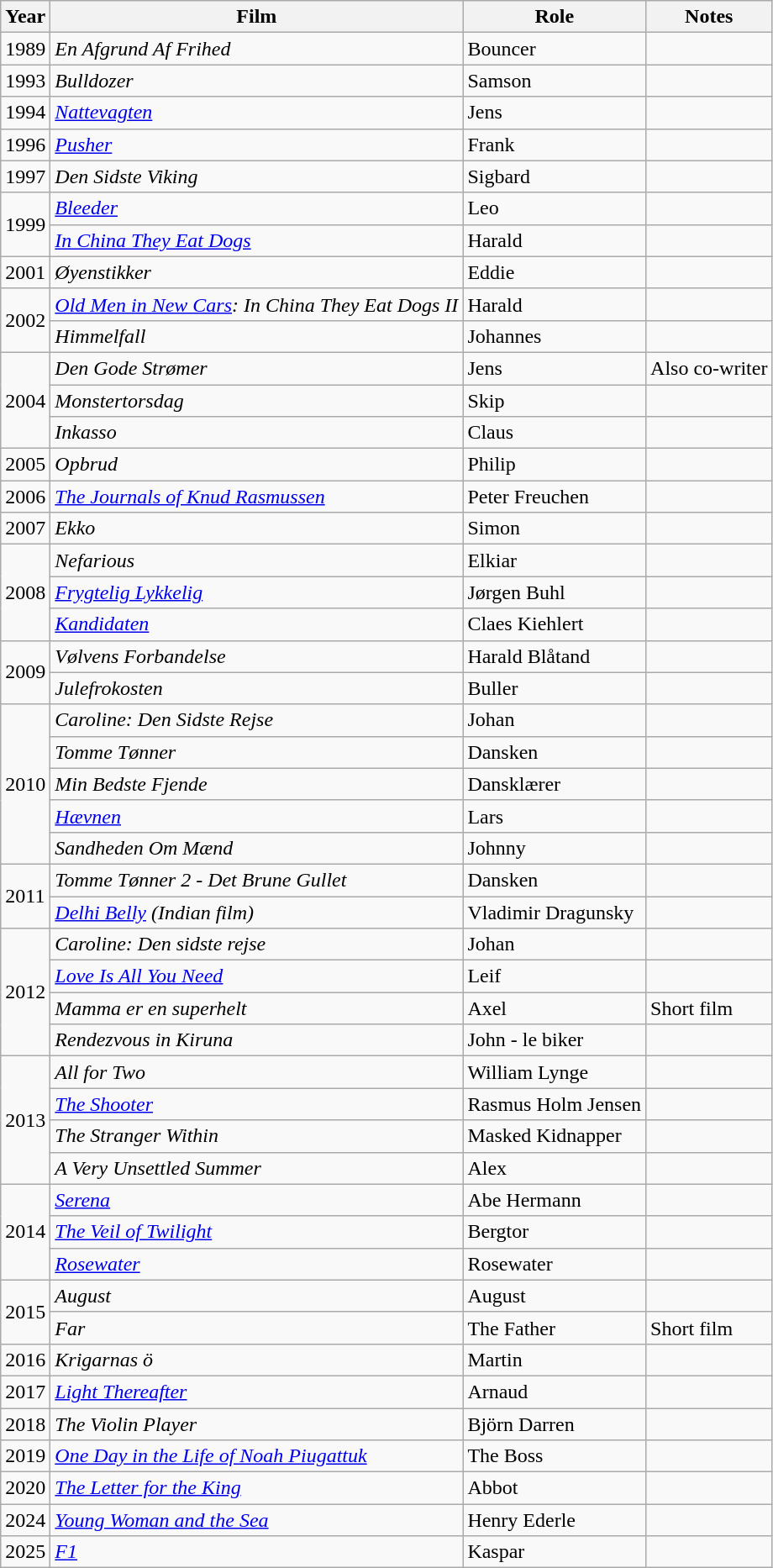<table class="wikitable">
<tr>
<th>Year</th>
<th>Film</th>
<th>Role</th>
<th>Notes</th>
</tr>
<tr>
<td>1989</td>
<td><em>En Afgrund Af Frihed</em></td>
<td>Bouncer</td>
<td></td>
</tr>
<tr>
<td>1993</td>
<td><em>Bulldozer</em></td>
<td>Samson</td>
<td></td>
</tr>
<tr>
<td>1994</td>
<td><em><a href='#'>Nattevagten</a></em></td>
<td>Jens</td>
<td></td>
</tr>
<tr>
<td>1996</td>
<td><em><a href='#'>Pusher</a></em></td>
<td>Frank</td>
<td></td>
</tr>
<tr>
<td>1997</td>
<td><em>Den Sidste Viking</em></td>
<td>Sigbard</td>
<td></td>
</tr>
<tr>
<td rowspan="2">1999</td>
<td><em><a href='#'>Bleeder</a></em></td>
<td>Leo</td>
<td></td>
</tr>
<tr>
<td><em><a href='#'>In China They Eat Dogs</a></em></td>
<td>Harald</td>
<td></td>
</tr>
<tr>
<td>2001</td>
<td><em>Øyenstikker</em></td>
<td>Eddie</td>
<td></td>
</tr>
<tr>
<td rowspan="2">2002</td>
<td><em><a href='#'>Old Men in New Cars</a>: In China They Eat Dogs II</em></td>
<td>Harald</td>
<td></td>
</tr>
<tr>
<td><em>Himmelfall</em></td>
<td>Johannes</td>
<td></td>
</tr>
<tr>
<td rowspan="3">2004</td>
<td><em>Den Gode Strømer</em></td>
<td>Jens</td>
<td>Also co-writer</td>
</tr>
<tr>
<td><em>Monstertorsdag</em></td>
<td>Skip</td>
<td></td>
</tr>
<tr>
<td><em>Inkasso</em></td>
<td>Claus</td>
<td></td>
</tr>
<tr>
<td>2005</td>
<td><em>Opbrud</em></td>
<td>Philip</td>
<td></td>
</tr>
<tr>
<td>2006</td>
<td><em><a href='#'>The Journals of Knud Rasmussen</a></em></td>
<td>Peter Freuchen</td>
<td></td>
</tr>
<tr>
<td>2007</td>
<td><em>Ekko</em></td>
<td>Simon</td>
<td></td>
</tr>
<tr>
<td rowspan="3">2008</td>
<td><em>Nefarious</em></td>
<td>Elkiar</td>
<td></td>
</tr>
<tr>
<td><em><a href='#'>Frygtelig Lykkelig</a></em></td>
<td>Jørgen Buhl</td>
<td></td>
</tr>
<tr>
<td><em><a href='#'>Kandidaten</a></em></td>
<td>Claes Kiehlert</td>
<td></td>
</tr>
<tr>
<td rowspan="2">2009</td>
<td><em>Vølvens Forbandelse</em></td>
<td>Harald Blåtand</td>
<td></td>
</tr>
<tr>
<td><em>Julefrokosten</em></td>
<td>Buller</td>
<td></td>
</tr>
<tr>
<td rowspan="5">2010</td>
<td><em>Caroline: Den Sidste Rejse</em></td>
<td>Johan</td>
<td></td>
</tr>
<tr>
<td><em>Tomme Tønner</em></td>
<td>Dansken</td>
<td></td>
</tr>
<tr>
<td><em>Min Bedste Fjende</em></td>
<td>Dansklærer</td>
<td></td>
</tr>
<tr>
<td><em><a href='#'>Hævnen</a></em></td>
<td>Lars</td>
<td></td>
</tr>
<tr>
<td><em>Sandheden Om Mænd</em></td>
<td>Johnny</td>
<td></td>
</tr>
<tr>
<td rowspan="2">2011</td>
<td><em>Tomme Tønner 2 - Det Brune Gullet</em></td>
<td>Dansken</td>
<td></td>
</tr>
<tr>
<td><em><a href='#'>Delhi Belly</a> (Indian film)</em></td>
<td>Vladimir Dragunsky</td>
<td></td>
</tr>
<tr>
<td rowspan="4">2012</td>
<td><em>Caroline: Den sidste rejse</em></td>
<td>Johan</td>
<td></td>
</tr>
<tr>
<td><em><a href='#'>Love Is All You Need</a></em></td>
<td>Leif</td>
<td></td>
</tr>
<tr>
<td><em>Mamma er en superhelt</em></td>
<td>Axel</td>
<td>Short film</td>
</tr>
<tr>
<td><em>Rendezvous in Kiruna</em></td>
<td>John - le biker</td>
<td></td>
</tr>
<tr>
<td rowspan="4">2013</td>
<td><em>All for Two</em></td>
<td>William Lynge</td>
<td></td>
</tr>
<tr>
<td><em><a href='#'>The Shooter</a></em></td>
<td>Rasmus Holm Jensen</td>
<td></td>
</tr>
<tr>
<td><em>The Stranger Within</em></td>
<td>Masked Kidnapper</td>
<td></td>
</tr>
<tr>
<td><em>A Very Unsettled Summer</em></td>
<td>Alex</td>
<td></td>
</tr>
<tr>
<td rowspan="3">2014</td>
<td><em><a href='#'>Serena</a></em></td>
<td>Abe Hermann</td>
<td></td>
</tr>
<tr>
<td><em><a href='#'>The Veil of Twilight</a></em></td>
<td>Bergtor</td>
<td></td>
</tr>
<tr>
<td><em><a href='#'>Rosewater</a></em></td>
<td>Rosewater</td>
<td></td>
</tr>
<tr>
<td rowspan="2">2015</td>
<td><em>August</em></td>
<td>August</td>
<td></td>
</tr>
<tr>
<td><em>Far</em></td>
<td>The Father</td>
<td>Short film</td>
</tr>
<tr>
<td>2016</td>
<td><em>Krigarnas ö</em></td>
<td>Martin</td>
<td></td>
</tr>
<tr>
<td>2017</td>
<td><em><a href='#'>Light Thereafter</a></em></td>
<td>Arnaud</td>
<td></td>
</tr>
<tr>
<td>2018</td>
<td><em>The Violin Player</em></td>
<td>Björn Darren</td>
<td></td>
</tr>
<tr>
<td>2019</td>
<td><em><a href='#'>One Day in the Life of Noah Piugattuk</a></em></td>
<td>The Boss</td>
<td></td>
</tr>
<tr>
<td>2020</td>
<td><em><a href='#'>The Letter for the King</a></em></td>
<td>Abbot<br></td>
<td></td>
</tr>
<tr>
<td>2024</td>
<td><em><a href='#'>Young Woman and the Sea</a></em></td>
<td>Henry Ederle</td>
<td></td>
</tr>
<tr>
<td>2025</td>
<td><em><a href='#'>F1</a></em></td>
<td>Kaspar</td>
<td></td>
</tr>
</table>
